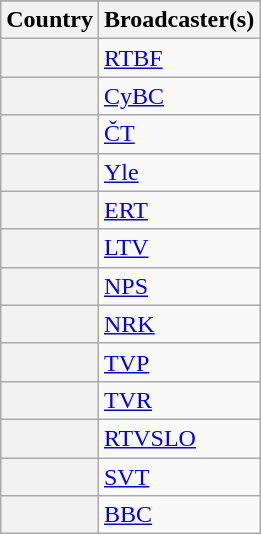<table class="wikitable plainrowheaders">
<tr>
</tr>
<tr>
<th scope="col">Country</th>
<th scope="col">Broadcaster(s)</th>
</tr>
<tr>
<th scope="row"></th>
<td><a href='#'>RTBF</a></td>
</tr>
<tr>
<th scope="row"></th>
<td><a href='#'>CyBC</a></td>
</tr>
<tr>
<th scope="row"></th>
<td><a href='#'>ČT</a></td>
</tr>
<tr>
<th scope="row"></th>
<td><a href='#'>Yle</a></td>
</tr>
<tr>
<th scope="row"></th>
<td><a href='#'>ERT</a></td>
</tr>
<tr>
<th scope="row"></th>
<td><a href='#'>LTV</a></td>
</tr>
<tr>
<th scope="row"></th>
<td><a href='#'>NPS</a></td>
</tr>
<tr>
<th scope="row"></th>
<td><a href='#'>NRK</a></td>
</tr>
<tr>
<th scope="row"></th>
<td><a href='#'>TVP</a></td>
</tr>
<tr>
<th scope="row"></th>
<td><a href='#'>TVR</a></td>
</tr>
<tr>
<th scope="row"></th>
<td><a href='#'>RTVSLO</a></td>
</tr>
<tr>
<th scope="row"></th>
<td><a href='#'>SVT</a></td>
</tr>
<tr>
<th scope="row"></th>
<td><a href='#'>BBC</a></td>
</tr>
</table>
